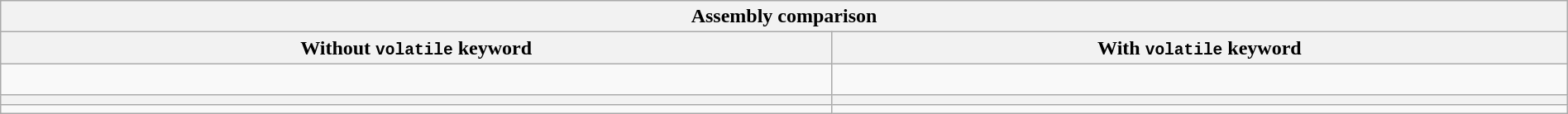<table class="wikitable collapsible collapsed" width="100%">
<tr>
<th style="text-align: center" colspan=2>Assembly comparison</th>
</tr>
<tr>
<th>Without <code>volatile</code> keyword</th>
<th>With <code>volatile</code> keyword</th>
</tr>
<tr>
<td><br></td>
<td><br></td>
</tr>
<tr>
<th></th>
<th></th>
</tr>
<tr valign="top">
<td></td>
<td></td>
</tr>
</table>
